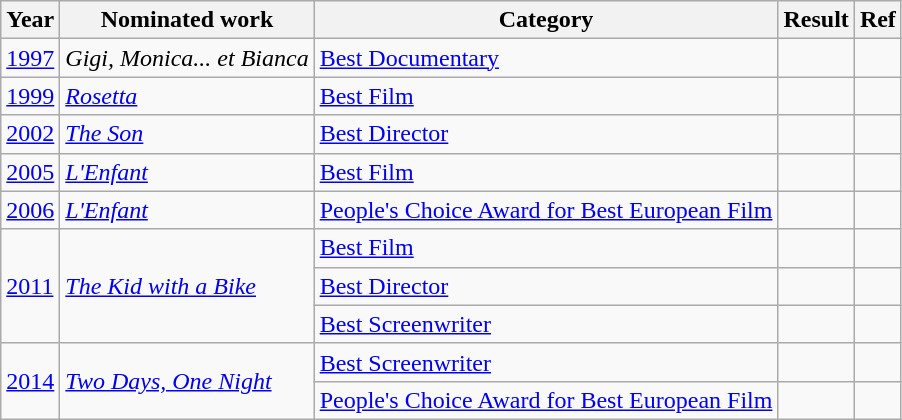<table class="wikitable sortable">
<tr>
<th>Year</th>
<th>Nominated work</th>
<th>Category</th>
<th>Result</th>
<th>Ref</th>
</tr>
<tr>
<td><a href='#'>1997</a></td>
<td><em>Gigi, Monica... et Bianca</em></td>
<td><a href='#'>Best Documentary</a></td>
<td></td>
<td></td>
</tr>
<tr>
<td><a href='#'>1999</a></td>
<td><em><a href='#'>Rosetta</a></em></td>
<td><a href='#'>Best Film</a></td>
<td></td>
<td></td>
</tr>
<tr>
<td><a href='#'>2002</a></td>
<td><em><a href='#'>The Son</a></em></td>
<td><a href='#'>Best Director</a></td>
<td></td>
<td></td>
</tr>
<tr>
<td><a href='#'>2005</a></td>
<td><em><a href='#'>L'Enfant</a></em></td>
<td><a href='#'>Best Film</a></td>
<td></td>
<td></td>
</tr>
<tr>
<td><a href='#'>2006</a></td>
<td><em><a href='#'>L'Enfant</a></em></td>
<td><a href='#'>People's Choice Award for Best European Film</a></td>
<td></td>
<td></td>
</tr>
<tr>
<td rowspan=3><a href='#'>2011</a></td>
<td rowspan=3><em><a href='#'>The Kid with a Bike</a></em></td>
<td><a href='#'>Best Film</a></td>
<td></td>
<td></td>
</tr>
<tr>
<td><a href='#'>Best Director</a></td>
<td></td>
<td></td>
</tr>
<tr>
<td><a href='#'>Best Screenwriter</a></td>
<td></td>
<td></td>
</tr>
<tr>
<td rowspan=2><a href='#'>2014</a></td>
<td rowspan=2><em><a href='#'>Two Days, One Night</a></em></td>
<td><a href='#'>Best Screenwriter</a></td>
<td></td>
<td></td>
</tr>
<tr>
<td><a href='#'>People's Choice Award for Best European Film</a></td>
<td></td>
<td></td>
</tr>
</table>
